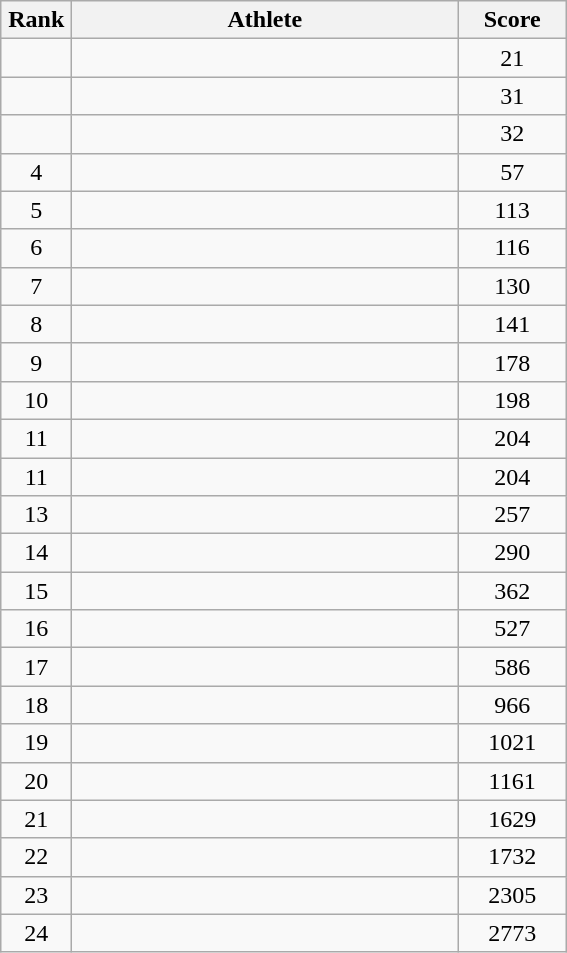<table class=wikitable style="text-align:center">
<tr>
<th width=40>Rank</th>
<th width=250>Athlete</th>
<th width=65>Score</th>
</tr>
<tr>
<td></td>
<td align=left></td>
<td>21</td>
</tr>
<tr>
<td></td>
<td align=left></td>
<td>31</td>
</tr>
<tr>
<td></td>
<td align=left></td>
<td>32</td>
</tr>
<tr>
<td>4</td>
<td align=left></td>
<td>57</td>
</tr>
<tr>
<td>5</td>
<td align=left></td>
<td>113</td>
</tr>
<tr>
<td>6</td>
<td align=left></td>
<td>116</td>
</tr>
<tr>
<td>7</td>
<td align=left></td>
<td>130</td>
</tr>
<tr>
<td>8</td>
<td align=left></td>
<td>141</td>
</tr>
<tr>
<td>9</td>
<td align=left></td>
<td>178</td>
</tr>
<tr>
<td>10</td>
<td align=left></td>
<td>198</td>
</tr>
<tr>
<td>11</td>
<td align=left></td>
<td>204</td>
</tr>
<tr>
<td>11</td>
<td align=left></td>
<td>204</td>
</tr>
<tr>
<td>13</td>
<td align=left></td>
<td>257</td>
</tr>
<tr>
<td>14</td>
<td align=left></td>
<td>290</td>
</tr>
<tr>
<td>15</td>
<td align=left></td>
<td>362</td>
</tr>
<tr>
<td>16</td>
<td align=left></td>
<td>527</td>
</tr>
<tr>
<td>17</td>
<td align=left></td>
<td>586</td>
</tr>
<tr>
<td>18</td>
<td align=left></td>
<td>966</td>
</tr>
<tr>
<td>19</td>
<td align=left></td>
<td>1021</td>
</tr>
<tr>
<td>20</td>
<td align=left></td>
<td>1161</td>
</tr>
<tr>
<td>21</td>
<td align=left></td>
<td>1629</td>
</tr>
<tr>
<td>22</td>
<td align=left></td>
<td>1732</td>
</tr>
<tr>
<td>23</td>
<td align=left></td>
<td>2305</td>
</tr>
<tr>
<td>24</td>
<td align=left></td>
<td>2773</td>
</tr>
</table>
